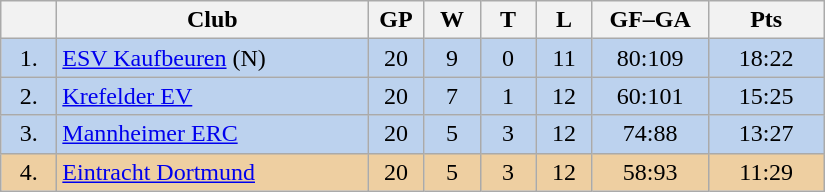<table class="wikitable">
<tr>
<th width="30"></th>
<th width="200">Club</th>
<th width="30">GP</th>
<th width="30">W</th>
<th width="30">T</th>
<th width="30">L</th>
<th width="70">GF–GA</th>
<th width="70">Pts</th>
</tr>
<tr bgcolor="#BCD2EE" align="center">
<td>1.</td>
<td align="left"><a href='#'>ESV Kaufbeuren</a> (N)</td>
<td>20</td>
<td>9</td>
<td>0</td>
<td>11</td>
<td>80:109</td>
<td>18:22</td>
</tr>
<tr bgcolor=#BCD2EE align="center">
<td>2.</td>
<td align="left"><a href='#'>Krefelder EV</a></td>
<td>20</td>
<td>7</td>
<td>1</td>
<td>12</td>
<td>60:101</td>
<td>15:25</td>
</tr>
<tr bgcolor=#BCD2EE align="center">
<td>3.</td>
<td align="left"><a href='#'>Mannheimer ERC</a></td>
<td>20</td>
<td>5</td>
<td>3</td>
<td>12</td>
<td>74:88</td>
<td>13:27</td>
</tr>
<tr bgcolor=#EECFA1 align="center">
<td>4.</td>
<td align="left"><a href='#'>Eintracht Dortmund</a></td>
<td>20</td>
<td>5</td>
<td>3</td>
<td>12</td>
<td>58:93</td>
<td>11:29</td>
</tr>
</table>
